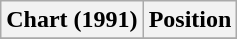<table class="wikitable plainrowheaders" style="text-align:center">
<tr>
<th>Chart (1991)</th>
<th>Position</th>
</tr>
<tr>
</tr>
</table>
